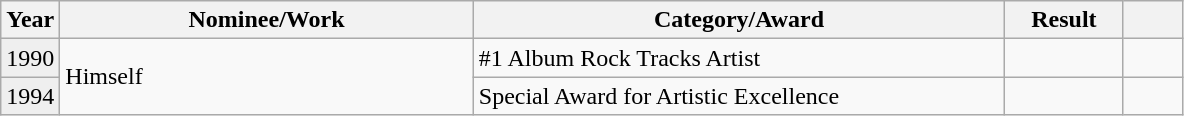<table class="wikitable">
<tr>
<th width=5%>Year</th>
<th width=35%>Nominee/Work</th>
<th width=45%>Category/Award</th>
<th width=10%>Result</th>
<th width=5%></th>
</tr>
<tr>
<td bgcolor="#efefef">1990</td>
<td rowspan="2">Himself</td>
<td>#1 Album Rock Tracks Artist</td>
<td></td>
<td style="text-align:center;"></td>
</tr>
<tr>
<td bgcolor="#efefef">1994</td>
<td>Special Award for Artistic Excellence</td>
<td></td>
<td style="text-align:center;"></td>
</tr>
</table>
